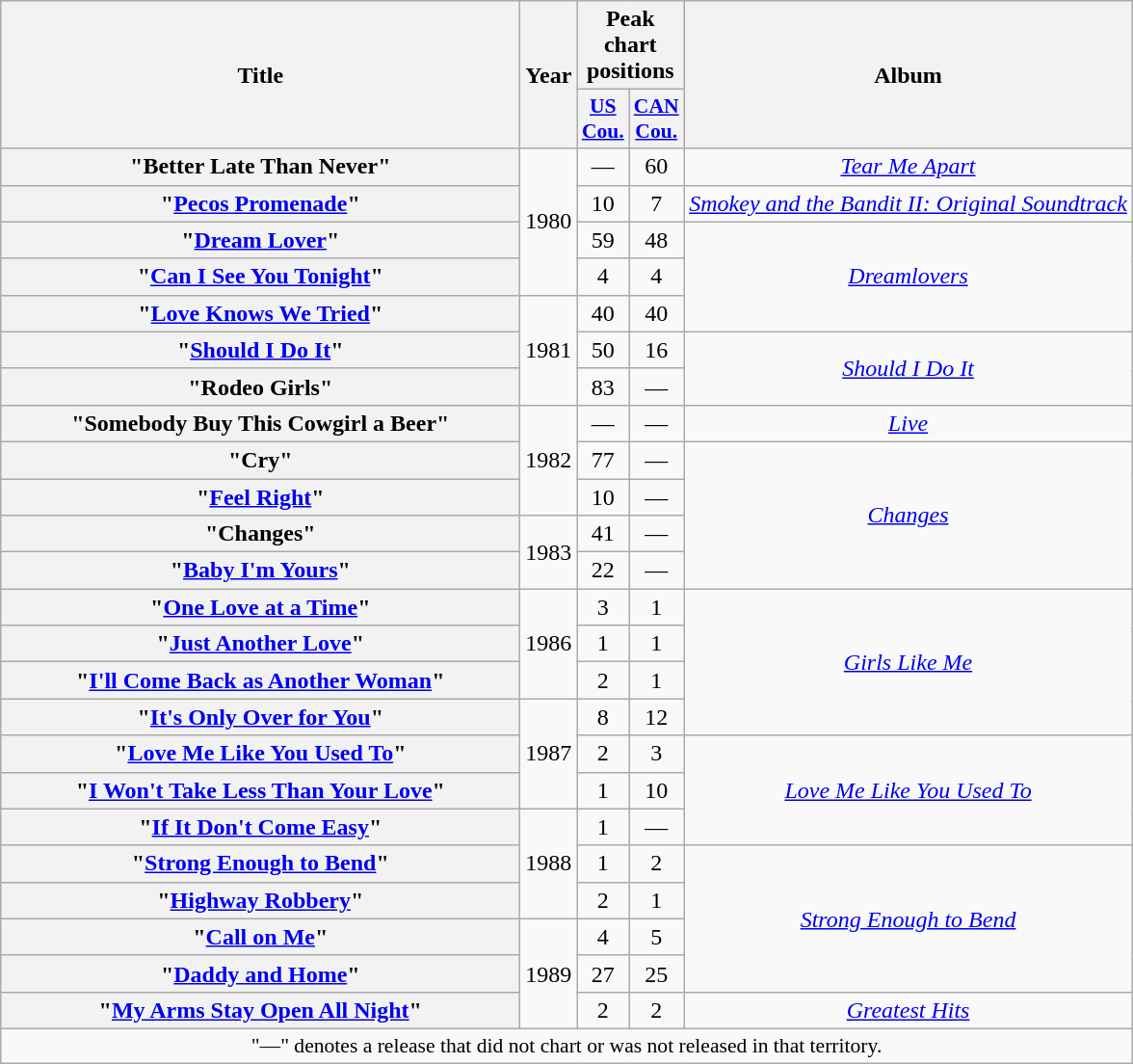<table class="wikitable plainrowheaders" style="text-align:center;" border="1">
<tr>
<th scope="col" rowspan="2" style="width:22em;">Title</th>
<th scope="col" rowspan="2">Year</th>
<th scope="col" colspan="2">Peak chart<br>positions</th>
<th scope="col" rowspan="2">Album</th>
</tr>
<tr>
<th scope="col" style="width:2em;font-size:90%;"><a href='#'>US<br>Cou.</a><br></th>
<th scope="col" style="width:2em;font-size:90%;"><a href='#'>CAN<br>Cou.</a><br></th>
</tr>
<tr>
<th scope="row">"Better Late Than Never"</th>
<td rowspan="4">1980</td>
<td>—</td>
<td>60</td>
<td><em><a href='#'>Tear Me Apart</a></em></td>
</tr>
<tr>
<th scope="row">"<a href='#'>Pecos Promenade</a>"</th>
<td>10</td>
<td>7</td>
<td><em><a href='#'>Smokey and the Bandit II: Original Soundtrack</a></em></td>
</tr>
<tr>
<th scope="row">"<a href='#'>Dream Lover</a>" </th>
<td>59</td>
<td>48</td>
<td rowspan="3"><em><a href='#'>Dreamlovers</a></em></td>
</tr>
<tr>
<th scope="row">"<a href='#'>Can I See You Tonight</a>"</th>
<td>4</td>
<td>4</td>
</tr>
<tr>
<th scope="row">"<a href='#'>Love Knows We Tried</a>"</th>
<td rowspan="3">1981</td>
<td>40</td>
<td>40</td>
</tr>
<tr>
<th scope="row">"<a href='#'>Should I Do It</a>"</th>
<td>50</td>
<td>16</td>
<td rowspan="2"><em><a href='#'>Should I Do It</a></em></td>
</tr>
<tr>
<th scope="row">"Rodeo Girls"</th>
<td>83</td>
<td>—</td>
</tr>
<tr>
<th scope="row">"Somebody Buy This Cowgirl a Beer"</th>
<td rowspan="3">1982</td>
<td>—</td>
<td>—</td>
<td><em><a href='#'>Live</a></em></td>
</tr>
<tr>
<th scope = "row">"Cry"</th>
<td>77</td>
<td>—</td>
<td rowspan="4"><em><a href='#'>Changes</a></em></td>
</tr>
<tr>
<th scope="row">"<a href='#'>Feel Right</a>"</th>
<td>10</td>
<td>—</td>
</tr>
<tr>
<th scope="row">"Changes"</th>
<td rowspan="2">1983</td>
<td>41</td>
<td>—</td>
</tr>
<tr>
<th scope="row">"<a href='#'>Baby I'm Yours</a>"</th>
<td>22</td>
<td>—</td>
</tr>
<tr>
<th scope="row">"<a href='#'>One Love at a Time</a>"</th>
<td rowspan="3">1986</td>
<td>3</td>
<td>1</td>
<td rowspan="4"><em><a href='#'>Girls Like Me</a></em></td>
</tr>
<tr>
<th scope="row">"<a href='#'>Just Another Love</a>"</th>
<td>1</td>
<td>1</td>
</tr>
<tr>
<th scope="row">"<a href='#'>I'll Come Back as Another Woman</a>"</th>
<td>2</td>
<td>1</td>
</tr>
<tr>
<th scope="row">"<a href='#'>It's Only Over for You</a>"</th>
<td rowspan="3">1987</td>
<td>8</td>
<td>12</td>
</tr>
<tr>
<th scope="row">"<a href='#'>Love Me Like You Used To</a>"</th>
<td>2</td>
<td>3</td>
<td rowspan="3"><em><a href='#'>Love Me Like You Used To</a></em></td>
</tr>
<tr>
<th scope="row">"<a href='#'>I Won't Take Less Than Your Love</a>"<br></th>
<td>1</td>
<td>10</td>
</tr>
<tr>
<th scope="row">"<a href='#'>If It Don't Come Easy</a>"</th>
<td rowspan="3">1988</td>
<td>1</td>
<td>—</td>
</tr>
<tr>
<th scope="row">"<a href='#'>Strong Enough to Bend</a>"</th>
<td>1</td>
<td>2</td>
<td rowspan="4"><em><a href='#'>Strong Enough to Bend</a></em></td>
</tr>
<tr>
<th scope="row">"<a href='#'>Highway Robbery</a>"</th>
<td>2</td>
<td>1</td>
</tr>
<tr>
<th scope="row">"<a href='#'>Call on Me</a>"</th>
<td rowspan="3">1989</td>
<td>4</td>
<td>5</td>
</tr>
<tr>
<th scope="row">"<a href='#'>Daddy and Home</a>"</th>
<td>27</td>
<td>25</td>
</tr>
<tr>
<th scope="row">"<a href='#'>My Arms Stay Open All Night</a>"</th>
<td>2</td>
<td>2</td>
<td><em><a href='#'>Greatest Hits</a></em></td>
</tr>
<tr>
<td colspan="5" style="font-size:90%">"—" denotes a release that did not chart or was not released in that territory.</td>
</tr>
</table>
